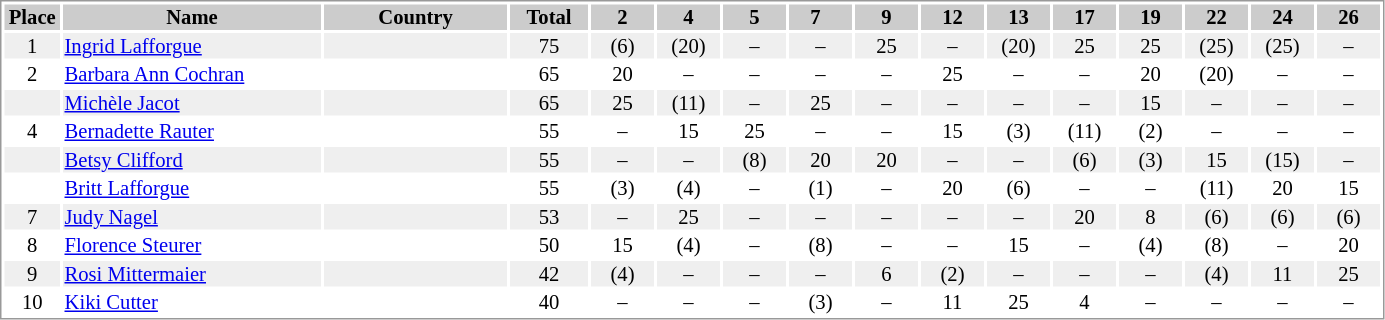<table border="0" style="border: 1px solid #999; background-color:#FFFFFF; text-align:center; font-size:86%; line-height:15px;">
<tr align="center" bgcolor="#CCCCCC">
<th width=35>Place</th>
<th width=170>Name</th>
<th width=120>Country</th>
<th width=50>Total</th>
<th width=40>2</th>
<th width=40>4</th>
<th width=40>5</th>
<th width=40>7  </th>
<th width=40>9</th>
<th width=40>12</th>
<th width=40>13</th>
<th width=40>17</th>
<th width=40>19</th>
<th width=40>22</th>
<th width=40>24</th>
<th width=40>26</th>
</tr>
<tr bgcolor="#EFEFEF">
<td>1</td>
<td align="left"><a href='#'>Ingrid Lafforgue</a></td>
<td align="left"></td>
<td>75</td>
<td>(6)</td>
<td>(20)</td>
<td>–</td>
<td>–</td>
<td>25</td>
<td>–</td>
<td>(20)</td>
<td>25</td>
<td>25</td>
<td>(25)</td>
<td>(25)</td>
<td>–</td>
</tr>
<tr>
<td>2</td>
<td align="left"><a href='#'>Barbara Ann Cochran</a></td>
<td align="left"></td>
<td>65</td>
<td>20</td>
<td>–</td>
<td>–</td>
<td>–</td>
<td>–</td>
<td>25</td>
<td>–</td>
<td>–</td>
<td>20</td>
<td>(20)</td>
<td>–</td>
<td>–</td>
</tr>
<tr bgcolor="#EFEFEF">
<td></td>
<td align="left"><a href='#'>Michèle Jacot</a></td>
<td align="left"></td>
<td>65</td>
<td>25</td>
<td>(11)</td>
<td>–</td>
<td>25</td>
<td>–</td>
<td>–</td>
<td>–</td>
<td>–</td>
<td>15</td>
<td>–</td>
<td>–</td>
<td>–</td>
</tr>
<tr>
<td>4</td>
<td align="left"><a href='#'>Bernadette Rauter</a></td>
<td align="left"></td>
<td>55</td>
<td>–</td>
<td>15</td>
<td>25</td>
<td>–</td>
<td>–</td>
<td>15</td>
<td>(3)</td>
<td>(11)</td>
<td>(2)</td>
<td>–</td>
<td>–</td>
<td>–</td>
</tr>
<tr bgcolor="#EFEFEF">
<td></td>
<td align="left"><a href='#'>Betsy Clifford</a></td>
<td align="left"></td>
<td>55</td>
<td>–</td>
<td>–</td>
<td>(8)</td>
<td>20</td>
<td>20</td>
<td>–</td>
<td>–</td>
<td>(6)</td>
<td>(3)</td>
<td>15</td>
<td>(15)</td>
<td>–</td>
</tr>
<tr>
<td></td>
<td align="left"><a href='#'>Britt Lafforgue</a></td>
<td align="left"></td>
<td>55</td>
<td>(3)</td>
<td>(4)</td>
<td>–</td>
<td>(1)</td>
<td>–</td>
<td>20</td>
<td>(6)</td>
<td>–</td>
<td>–</td>
<td>(11)</td>
<td>20</td>
<td>15</td>
</tr>
<tr bgcolor="#EFEFEF">
<td>7</td>
<td align="left"><a href='#'>Judy Nagel</a></td>
<td align="left"></td>
<td>53</td>
<td>–</td>
<td>25</td>
<td>–</td>
<td>–</td>
<td>–</td>
<td>–</td>
<td>–</td>
<td>20</td>
<td>8</td>
<td>(6)</td>
<td>(6)</td>
<td>(6)</td>
</tr>
<tr>
<td>8</td>
<td align="left"><a href='#'>Florence Steurer</a></td>
<td align="left"></td>
<td>50</td>
<td>15</td>
<td>(4)</td>
<td>–</td>
<td>(8)</td>
<td>–</td>
<td>–</td>
<td>15</td>
<td>–</td>
<td>(4)</td>
<td>(8)</td>
<td>–</td>
<td>20</td>
</tr>
<tr bgcolor="#EFEFEF">
<td>9</td>
<td align="left"><a href='#'>Rosi Mittermaier</a></td>
<td align="left"></td>
<td>42</td>
<td>(4)</td>
<td>–</td>
<td>–</td>
<td>–</td>
<td>6</td>
<td>(2)</td>
<td>–</td>
<td>–</td>
<td>–</td>
<td>(4)</td>
<td>11</td>
<td>25</td>
</tr>
<tr>
<td>10</td>
<td align="left"><a href='#'>Kiki Cutter</a></td>
<td align="left"></td>
<td>40</td>
<td>–</td>
<td>–</td>
<td>–</td>
<td>(3)</td>
<td>–</td>
<td>11</td>
<td>25</td>
<td>4</td>
<td>–</td>
<td>–</td>
<td>–</td>
<td>–</td>
</tr>
</table>
